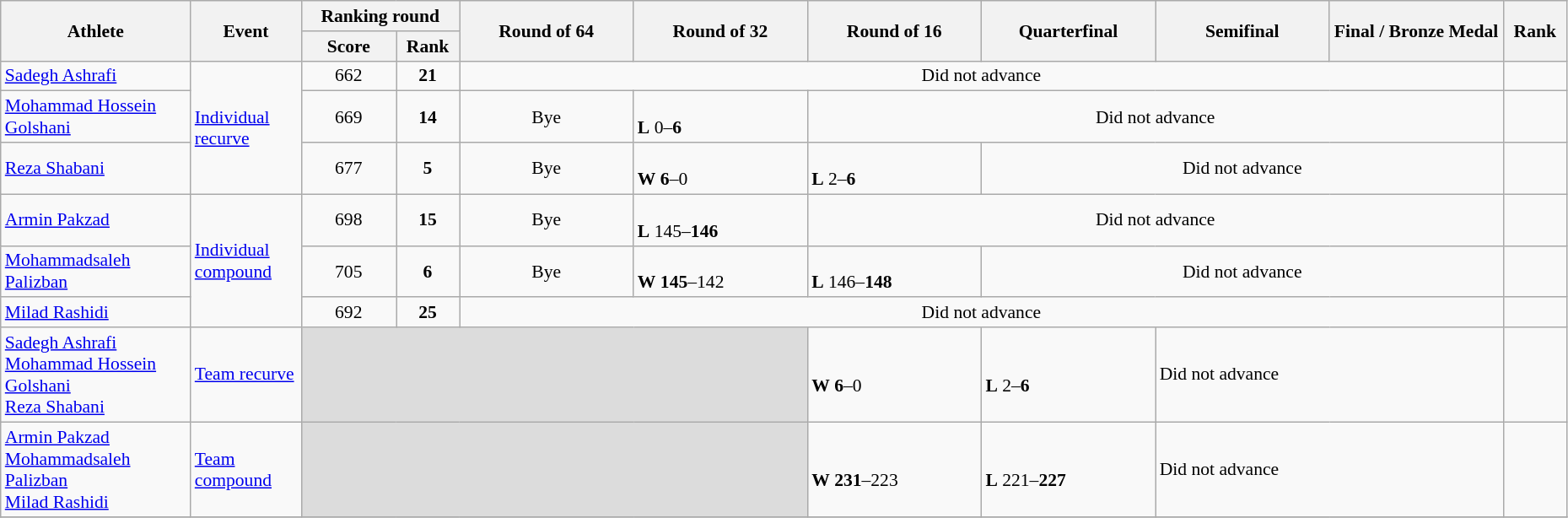<table class="wikitable" width="98%" style="text-align:left; font-size:90%">
<tr>
<th rowspan="2" width="12%">Athlete</th>
<th rowspan="2" width="7%">Event</th>
<th colspan="2">Ranking round</th>
<th rowspan="2" width="11%">Round of 64</th>
<th rowspan="2" width="11%">Round of 32</th>
<th rowspan="2" width="11%">Round of 16</th>
<th rowspan="2" width="11%">Quarterfinal</th>
<th rowspan="2" width="11%">Semifinal</th>
<th rowspan="2" width="11%">Final / Bronze Medal</th>
<th rowspan="2" width="4%">Rank</th>
</tr>
<tr>
<th width="6%">Score</th>
<th width="4%">Rank</th>
</tr>
<tr>
<td><a href='#'>Sadegh Ashrafi</a></td>
<td rowspan=3><a href='#'>Individual recurve</a></td>
<td align=center>662</td>
<td align=center><strong>21</strong></td>
<td colspan=6 align=center>Did not advance</td>
<td align=center></td>
</tr>
<tr>
<td><a href='#'>Mohammad Hossein Golshani</a></td>
<td align=center>669</td>
<td align=center><strong>14</strong></td>
<td align=center>Bye</td>
<td><br><strong>L</strong> 0–<strong>6</strong></td>
<td colspan=4 align=center>Did not advance</td>
<td align=center></td>
</tr>
<tr>
<td><a href='#'>Reza Shabani</a></td>
<td align=center>677</td>
<td align=center><strong>5</strong></td>
<td align=center>Bye</td>
<td><br><strong>W</strong> <strong>6</strong>–0</td>
<td><br><strong>L</strong> 2–<strong>6</strong></td>
<td colspan=3 align=center>Did not advance</td>
<td align=center></td>
</tr>
<tr>
<td><a href='#'>Armin Pakzad</a></td>
<td rowspan=3><a href='#'>Individual compound</a></td>
<td align=center>698</td>
<td align=center><strong>15</strong></td>
<td align=center>Bye</td>
<td><br><strong>L</strong> 145–<strong>146</strong></td>
<td colspan=4 align=center>Did not advance</td>
<td align=center></td>
</tr>
<tr>
<td><a href='#'>Mohammadsaleh Palizban</a></td>
<td align=center>705</td>
<td align=center><strong>6</strong></td>
<td align=center>Bye</td>
<td><br><strong>W</strong> <strong>145</strong>–142</td>
<td><br><strong>L</strong> 146–<strong>148</strong></td>
<td colspan=3 align=center>Did not advance</td>
<td align=center></td>
</tr>
<tr>
<td><a href='#'>Milad Rashidi</a></td>
<td align=center>692</td>
<td align=center><strong>25</strong></td>
<td colspan=6 align=center>Did not advance</td>
<td align=center></td>
</tr>
<tr>
<td><a href='#'>Sadegh Ashrafi</a><br><a href='#'>Mohammad Hossein Golshani</a><br><a href='#'>Reza Shabani</a></td>
<td><a href='#'>Team recurve</a></td>
<td colspan=4 bgcolor=#DCDCDC></td>
<td><br><strong>W</strong> <strong>6</strong>–0</td>
<td><br><strong>L</strong> 2–<strong>6</strong></td>
<td colspan=2>Did not advance</td>
<td align=center></td>
</tr>
<tr>
<td><a href='#'>Armin Pakzad</a><br><a href='#'>Mohammadsaleh Palizban</a><br><a href='#'>Milad Rashidi</a></td>
<td><a href='#'>Team compound</a></td>
<td colspan=4 bgcolor=#DCDCDC></td>
<td><br><strong>W</strong> <strong>231</strong>–223</td>
<td><br><strong>L</strong> 221–<strong>227</strong></td>
<td colspan=2>Did not advance</td>
<td align=center></td>
</tr>
<tr>
</tr>
</table>
